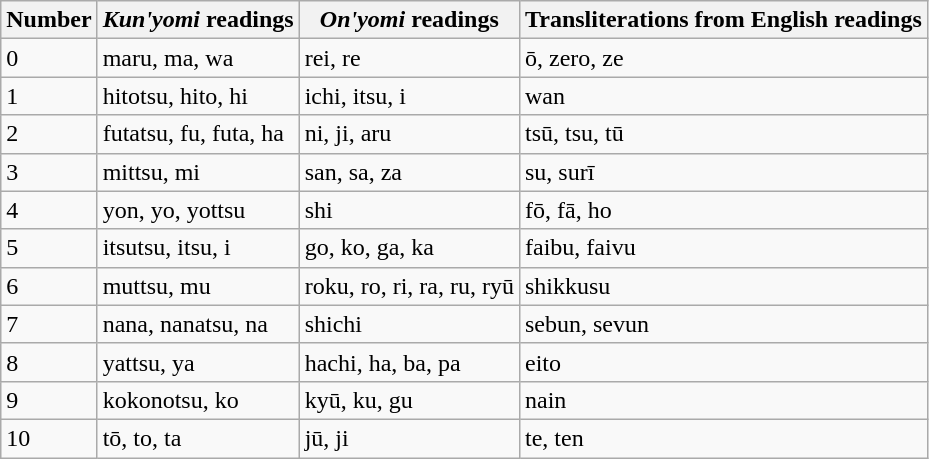<table class="wikitable">
<tr>
<th>Number</th>
<th><em>Kun'yomi</em> readings</th>
<th><em>On'yomi</em> readings</th>
<th>Transliterations from English readings</th>
</tr>
<tr>
<td>0</td>
<td>maru, ma, wa</td>
<td>rei, re</td>
<td>ō, zero, ze</td>
</tr>
<tr>
<td>1</td>
<td>hitotsu, hito, hi</td>
<td>ichi, itsu, i</td>
<td>wan</td>
</tr>
<tr>
<td>2</td>
<td>futatsu, fu, futa, ha</td>
<td>ni, ji, aru</td>
<td>tsū, tsu, tū</td>
</tr>
<tr>
<td>3</td>
<td>mittsu, mi</td>
<td>san, sa, za</td>
<td>su, surī</td>
</tr>
<tr>
<td>4</td>
<td>yon, yo, yottsu</td>
<td>shi</td>
<td>fō, fā, ho</td>
</tr>
<tr>
<td>5</td>
<td>itsutsu, itsu, i</td>
<td>go, ko, ga, ka</td>
<td>faibu, faivu</td>
</tr>
<tr>
<td>6</td>
<td>muttsu, mu</td>
<td>roku, ro, ri, ra, ru, ryū</td>
<td>shikkusu</td>
</tr>
<tr>
<td>7</td>
<td>nana, nanatsu, na</td>
<td>shichi</td>
<td>sebun, sevun</td>
</tr>
<tr>
<td>8</td>
<td>yattsu, ya</td>
<td>hachi, ha, ba, pa</td>
<td>eito</td>
</tr>
<tr>
<td>9</td>
<td>kokonotsu, ko</td>
<td>kyū, ku, gu</td>
<td>nain</td>
</tr>
<tr>
<td>10</td>
<td>tō, to, ta</td>
<td>jū, ji</td>
<td>te, ten</td>
</tr>
</table>
